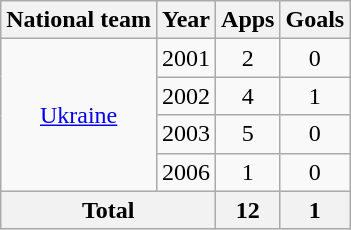<table class="wikitable" style="text-align:center">
<tr>
<th>National team</th>
<th>Year</th>
<th>Apps</th>
<th>Goals</th>
</tr>
<tr>
<td rowspan="4"><a href='#'>Ukraine</a></td>
<td>2001</td>
<td>2</td>
<td>0</td>
</tr>
<tr>
<td>2002</td>
<td>4</td>
<td>1</td>
</tr>
<tr>
<td>2003</td>
<td>5</td>
<td>0</td>
</tr>
<tr>
<td>2006</td>
<td>1</td>
<td>0</td>
</tr>
<tr>
<th colspan="2">Total</th>
<th>12</th>
<th>1</th>
</tr>
</table>
